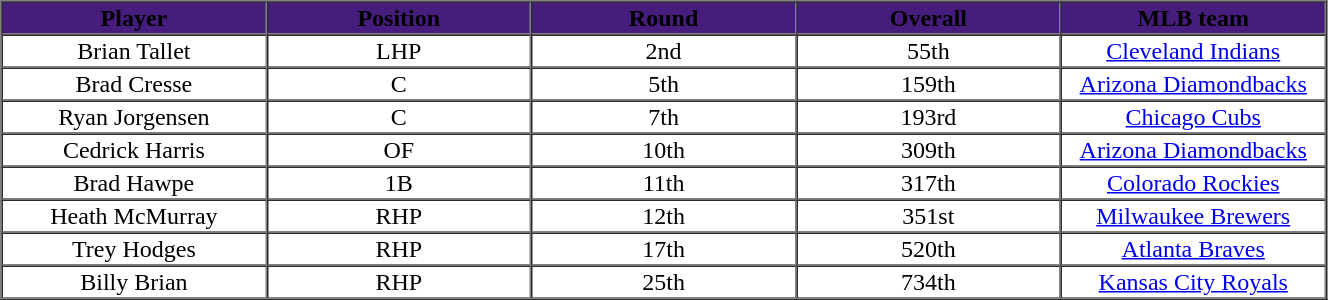<table cellpadding="1" border="1" cellspacing="0" width="70%">
<tr>
<th bgcolor="#461D7C" width="20%"><span>Player</span></th>
<th bgcolor="#461D7C" width="20%"><span>Position</span></th>
<th bgcolor="#461D7C" width="20%"><span>Round</span></th>
<th bgcolor="#461D7C" width="20%"><span>Overall</span></th>
<th bgcolor="#461D7C" width="20%"><span>MLB team</span></th>
</tr>
<tr align="center">
<td>Brian Tallet</td>
<td>LHP</td>
<td>2nd</td>
<td>55th</td>
<td><a href='#'>Cleveland Indians</a></td>
</tr>
<tr align="center">
<td>Brad Cresse</td>
<td>C</td>
<td>5th</td>
<td>159th</td>
<td><a href='#'>Arizona Diamondbacks</a></td>
</tr>
<tr align="center">
<td>Ryan Jorgensen</td>
<td>C</td>
<td>7th</td>
<td>193rd</td>
<td><a href='#'>Chicago Cubs</a></td>
</tr>
<tr align="center">
<td>Cedrick Harris</td>
<td>OF</td>
<td>10th</td>
<td>309th</td>
<td><a href='#'>Arizona Diamondbacks</a></td>
</tr>
<tr align="center">
<td>Brad Hawpe</td>
<td>1B</td>
<td>11th</td>
<td>317th</td>
<td><a href='#'>Colorado Rockies</a></td>
</tr>
<tr align="center">
<td>Heath McMurray</td>
<td>RHP</td>
<td>12th</td>
<td>351st</td>
<td><a href='#'>Milwaukee Brewers</a></td>
</tr>
<tr align="center">
<td>Trey Hodges</td>
<td>RHP</td>
<td>17th</td>
<td>520th</td>
<td><a href='#'>Atlanta Braves</a></td>
</tr>
<tr align="center">
<td>Billy Brian</td>
<td>RHP</td>
<td>25th</td>
<td>734th</td>
<td><a href='#'>Kansas City Royals</a></td>
</tr>
</table>
